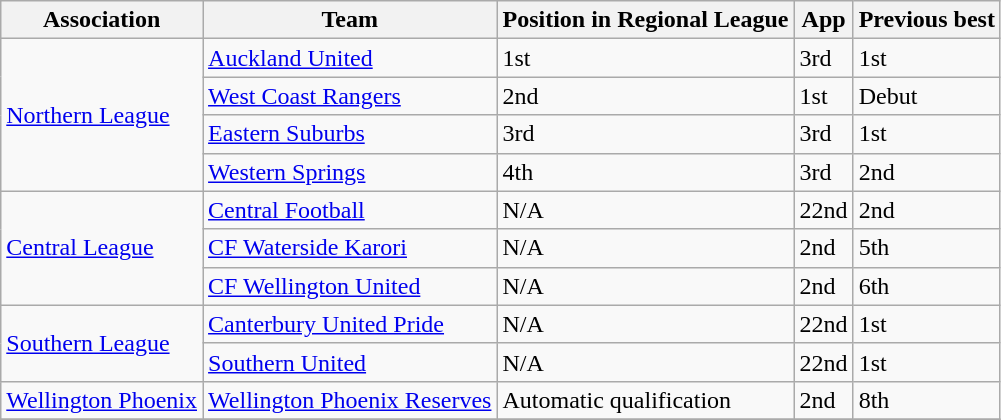<table class="wikitable">
<tr>
<th>Association</th>
<th>Team</th>
<th>Position in Regional League</th>
<th>App </th>
<th>Previous best </th>
</tr>
<tr>
<td rowspan=4><a href='#'>Northern League</a> </td>
<td><a href='#'>Auckland United</a></td>
<td>1st</td>
<td>3rd </td>
<td>1st </td>
</tr>
<tr>
<td><a href='#'>West Coast Rangers</a></td>
<td>2nd</td>
<td>1st</td>
<td>Debut</td>
</tr>
<tr>
<td><a href='#'>Eastern Suburbs</a></td>
<td>3rd</td>
<td>3rd </td>
<td>1st </td>
</tr>
<tr>
<td><a href='#'>Western Springs</a></td>
<td>4th</td>
<td>3rd </td>
<td>2nd </td>
</tr>
<tr>
<td rowspan=3><a href='#'>Central League</a> </td>
<td><a href='#'>Central Football</a></td>
<td>N/A</td>
<td>22nd </td>
<td>2nd </td>
</tr>
<tr>
<td><a href='#'>CF Waterside Karori</a></td>
<td>N/A</td>
<td>2nd </td>
<td>5th </td>
</tr>
<tr>
<td><a href='#'>CF Wellington United</a></td>
<td>N/A</td>
<td>2nd </td>
<td>6th </td>
</tr>
<tr>
<td rowspan=2><a href='#'>Southern League</a> </td>
<td><a href='#'>Canterbury United Pride</a></td>
<td>N/A</td>
<td>22nd </td>
<td>1st </td>
</tr>
<tr>
<td><a href='#'>Southern United</a></td>
<td>N/A</td>
<td>22nd </td>
<td>1st </td>
</tr>
<tr>
<td><a href='#'>Wellington Phoenix</a> </td>
<td><a href='#'>Wellington Phoenix Reserves</a></td>
<td>Automatic qualification</td>
<td>2nd </td>
<td>8th </td>
</tr>
<tr>
</tr>
</table>
